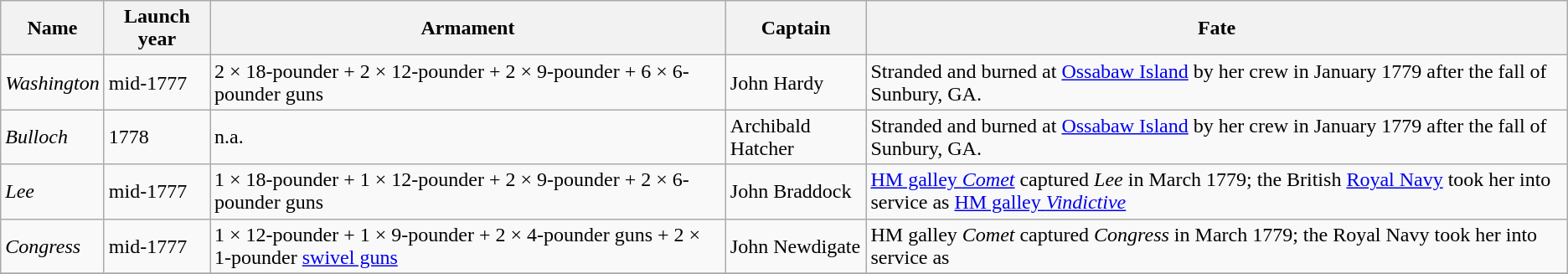<table class="sortable wikitable">
<tr>
<th>Name</th>
<th>Launch year</th>
<th>Armament</th>
<th>Captain</th>
<th>Fate</th>
</tr>
<tr>
<td><em>Washington</em></td>
<td>mid-1777</td>
<td>2 × 18-pounder + 2 × 12-pounder + 2 × 9-pounder + 6 × 6-pounder guns</td>
<td>John Hardy</td>
<td>Stranded and burned at <a href='#'>Ossabaw Island</a> by her crew in January 1779 after the fall of Sunbury, GA.</td>
</tr>
<tr>
<td><em>Bulloch</em></td>
<td>1778</td>
<td>n.a.</td>
<td>Archibald Hatcher</td>
<td>Stranded and burned at <a href='#'>Ossabaw Island</a> by her crew in January 1779 after the fall of Sunbury, GA.</td>
</tr>
<tr>
<td><em>Lee</em></td>
<td>mid-1777</td>
<td>1 × 18-pounder + 1 × 12-pounder + 2 × 9-pounder + 2 × 6-pounder guns</td>
<td>John Braddock</td>
<td><a href='#'>HM galley <em>Comet</em></a> captured <em>Lee</em> in March 1779; the British <a href='#'>Royal Navy</a> took her into service as <a href='#'>HM galley <em>Vindictive</em></a></td>
</tr>
<tr>
<td><em>Congress</em></td>
<td>mid-1777</td>
<td>1 × 12-pounder + 1 × 9-pounder + 2 × 4-pounder guns + 2 × 1-pounder <a href='#'>swivel guns</a></td>
<td>John Newdigate</td>
<td>HM galley <em>Comet</em> captured <em>Congress</em> in March 1779; the Royal Navy took her into service as </td>
</tr>
<tr>
</tr>
</table>
